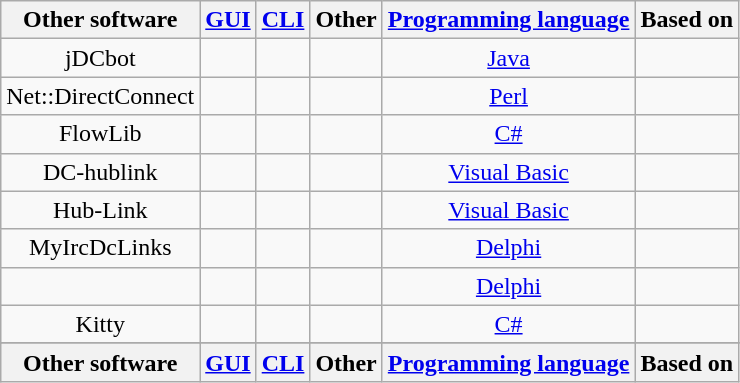<table style="text-align: center;" class="wikitable sortable sort-under">
<tr>
<th>Other software</th>
<th><a href='#'>GUI</a></th>
<th><a href='#'>CLI</a></th>
<th>Other</th>
<th><a href='#'>Programming language</a></th>
<th>Based on</th>
</tr>
<tr>
<td>jDCbot</td>
<td></td>
<td></td>
<td></td>
<td><a href='#'>Java</a></td>
<td></td>
</tr>
<tr>
<td>Net::DirectConnect</td>
<td></td>
<td></td>
<td></td>
<td><a href='#'>Perl</a></td>
<td></td>
</tr>
<tr>
<td>FlowLib</td>
<td></td>
<td></td>
<td></td>
<td><a href='#'>C#</a></td>
<td></td>
</tr>
<tr>
<td>DC-hublink</td>
<td></td>
<td></td>
<td></td>
<td><a href='#'>Visual Basic</a></td>
<td></td>
</tr>
<tr>
<td>Hub-Link</td>
<td></td>
<td></td>
<td></td>
<td><a href='#'>Visual Basic</a></td>
<td></td>
</tr>
<tr>
<td>MyIrcDcLinks</td>
<td></td>
<td></td>
<td></td>
<td><a href='#'>Delphi</a></td>
<td></td>
</tr>
<tr>
<td></td>
<td></td>
<td></td>
<td></td>
<td><a href='#'>Delphi</a></td>
<td></td>
</tr>
<tr>
<td>Kitty</td>
<td></td>
<td></td>
<td></td>
<td><a href='#'>C#</a></td>
<td></td>
</tr>
<tr>
</tr>
<tr class="sortbottom">
<th>Other software</th>
<th><a href='#'>GUI</a></th>
<th><a href='#'>CLI</a></th>
<th>Other</th>
<th><a href='#'>Programming language</a></th>
<th>Based on</th>
</tr>
</table>
